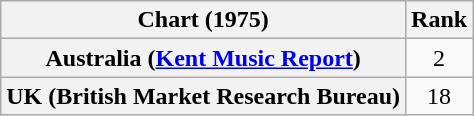<table class="wikitable plainrowheaders" style="text-align:center">
<tr>
<th scope=col>Chart (1975)</th>
<th scope=col>Rank</th>
</tr>
<tr>
<th scope=row>Australia (<a href='#'>Kent Music Report</a>)</th>
<td style="text-align:center;">2</td>
</tr>
<tr>
<th scope=row>UK (British Market Research Bureau)</th>
<td style="text-align:center;">18</td>
</tr>
</table>
